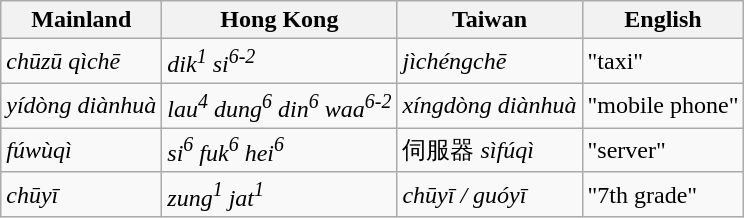<table class="wikitable">
<tr>
<th>Mainland</th>
<th>Hong Kong</th>
<th>Taiwan</th>
<th>English</th>
</tr>
<tr>
<td> <em>chūzū qìchē</em></td>
<td> <em>dik<sup>1</sup> si<sup>6-2</sup></em></td>
<td> <em>jìchéngchē</em></td>
<td>"taxi"</td>
</tr>
<tr>
<td> <em>yídòng diànhuà</em></td>
<td> <em>lau<sup>4</sup> dung<sup>6</sup> din<sup>6</sup> waa<sup>6-2</sup></em></td>
<td> <em>xíngdòng diànhuà</em></td>
<td>"mobile phone"</td>
</tr>
<tr>
<td> <em>fúwùqì</em></td>
<td> <em>si<sup>6</sup> fuk<sup>6</sup> hei<sup>6</sup></em></td>
<td>伺服器 <em>sìfúqì</em></td>
<td>"server"</td>
</tr>
<tr>
<td> <em>chūyī</em></td>
<td> <em>zung<sup>1</sup> jat<sup>1</sup></em></td>
<td> <em>chūyī /</em>  <em>guóyī</em></td>
<td>"7th grade"</td>
</tr>
</table>
